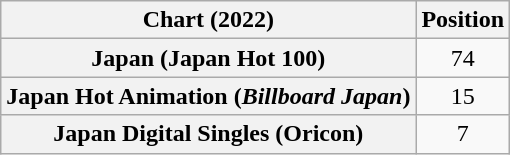<table class="wikitable sortable plainrowheaders" style="text-align:center">
<tr>
<th scope="col">Chart (2022)</th>
<th scope="col">Position</th>
</tr>
<tr>
<th scope="row">Japan (Japan Hot 100)</th>
<td>74</td>
</tr>
<tr>
<th scope="row">Japan Hot Animation (<em>Billboard Japan</em>)</th>
<td>15</td>
</tr>
<tr>
<th scope="row">Japan Digital Singles (Oricon)</th>
<td>7</td>
</tr>
</table>
